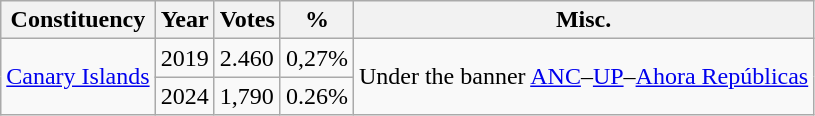<table class="wikitable">
<tr>
<th>Constituency</th>
<th>Year</th>
<th>Votes</th>
<th>%</th>
<th>Misc.</th>
</tr>
<tr>
<td rowspan="2"><a href='#'>Canary Islands</a></td>
<td>2019</td>
<td>2.460</td>
<td>0,27%</td>
<td rowspan="2">Under the banner <a href='#'>ANC</a>–<a href='#'>UP</a>–<a href='#'>Ahora Repúblicas</a></td>
</tr>
<tr>
<td>2024</td>
<td>1,790</td>
<td>0.26%</td>
</tr>
</table>
